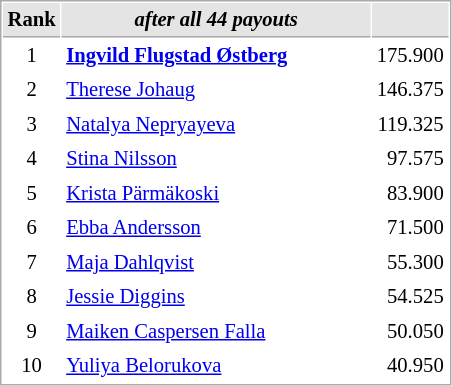<table cellspacing="1" cellpadding="3" style="border:1px solid #AAAAAA;font-size:86%">
<tr style="background-color: #E4E4E4;">
<th style="border-bottom:1px solid #AAAAAA" width=10>Rank</th>
<th style="border-bottom:1px solid #AAAAAA" width=200><em>after all 44 payouts</em></th>
<th style="border-bottom:1px solid #AAAAAA" width=20 align=right></th>
</tr>
<tr>
<td align=center>1</td>
<td> <strong><a href='#'>Ingvild Flugstad Østberg</a></strong></td>
<td align=right>175.900</td>
</tr>
<tr>
<td align=center>2</td>
<td> <a href='#'>Therese Johaug</a></td>
<td align=right>146.375</td>
</tr>
<tr>
<td align=center>3</td>
<td> <a href='#'>Natalya Nepryayeva</a></td>
<td align=right>119.325</td>
</tr>
<tr>
<td align=center>4</td>
<td>  <a href='#'>Stina Nilsson</a></td>
<td align=right>97.575</td>
</tr>
<tr>
<td align=center>5</td>
<td> <a href='#'>Krista Pärmäkoski</a></td>
<td align=right>83.900</td>
</tr>
<tr>
<td align=center>6</td>
<td> <a href='#'>Ebba Andersson</a></td>
<td align=right>71.500</td>
</tr>
<tr>
<td align=center>7</td>
<td> <a href='#'>Maja Dahlqvist</a></td>
<td align=right>55.300</td>
</tr>
<tr>
<td align=center>8</td>
<td> <a href='#'>Jessie Diggins</a></td>
<td align=right>54.525</td>
</tr>
<tr>
<td align=center>9</td>
<td> <a href='#'>Maiken Caspersen Falla</a></td>
<td align=right>50.050</td>
</tr>
<tr>
<td align=center>10</td>
<td> <a href='#'>Yuliya Belorukova</a></td>
<td align=right>40.950</td>
</tr>
</table>
